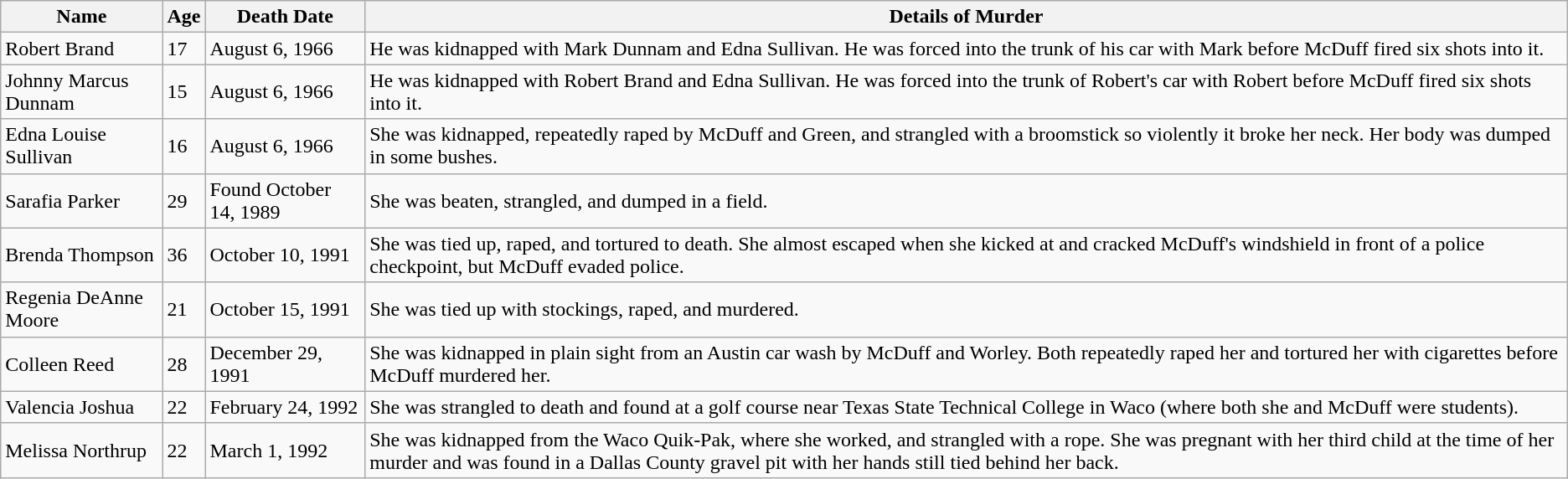<table class="wikitable">
<tr>
<th>Name</th>
<th>Age</th>
<th>Death Date</th>
<th>Details of Murder</th>
</tr>
<tr>
<td>Robert Brand</td>
<td>17</td>
<td>August 6, 1966</td>
<td>He was kidnapped with Mark Dunnam and Edna Sullivan. He was forced into the trunk of his car with Mark before McDuff fired six shots into it.</td>
</tr>
<tr>
<td>Johnny Marcus Dunnam</td>
<td>15</td>
<td>August 6, 1966</td>
<td>He was kidnapped with Robert Brand and Edna Sullivan. He was forced into the trunk of Robert's car with Robert before McDuff fired six shots into it.</td>
</tr>
<tr>
<td>Edna Louise Sullivan</td>
<td>16</td>
<td>August 6, 1966</td>
<td>She was kidnapped, repeatedly raped by McDuff and Green, and strangled with a broomstick so violently it broke her neck. Her body was dumped in some bushes.</td>
</tr>
<tr>
<td>Sarafia Parker</td>
<td>29</td>
<td>Found October 14, 1989</td>
<td>She was beaten, strangled, and dumped in a field.</td>
</tr>
<tr>
<td>Brenda Thompson</td>
<td>36</td>
<td>October 10, 1991</td>
<td>She was tied up, raped, and tortured to death. She almost escaped when she kicked at and cracked McDuff's windshield in front of a police checkpoint, but McDuff evaded police.</td>
</tr>
<tr>
<td>Regenia DeAnne Moore</td>
<td>21</td>
<td>October 15, 1991</td>
<td>She was tied up with stockings, raped, and murdered.</td>
</tr>
<tr>
<td>Colleen Reed</td>
<td>28</td>
<td>December 29, 1991</td>
<td>She was kidnapped in plain sight from an Austin car wash by McDuff and Worley. Both repeatedly raped her and tortured her with cigarettes before McDuff murdered her.</td>
</tr>
<tr>
<td>Valencia Joshua</td>
<td>22</td>
<td>February 24, 1992</td>
<td>She was strangled to death and found at a golf course near Texas State Technical College in Waco (where both she and McDuff were students).</td>
</tr>
<tr>
<td>Melissa Northrup</td>
<td>22</td>
<td>March 1, 1992</td>
<td>She was kidnapped from the Waco Quik-Pak, where she worked, and strangled with a rope. She was pregnant with her third child at the time of her murder and was found in a Dallas County gravel pit with her hands still tied behind her back.</td>
</tr>
</table>
